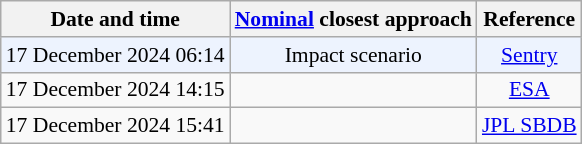<table class="wikitable" style="text-align:center; font-size:0.9em;">
<tr>
<th>Date and time</th>
<th><a href='#'>Nominal</a> closest approach</th>
<th>Reference</th>
</tr>
<tr bgcolor=#edf3fe>
<td>17 December 2024 06:14</td>
<td>Impact scenario</td>
<td><a href='#'>Sentry</a></td>
</tr>
<tr>
<td>17 December 2024 14:15</td>
<td></td>
<td><a href='#'>ESA</a></td>
</tr>
<tr>
<td>17 December 2024 15:41</td>
<td></td>
<td><a href='#'>JPL SBDB</a></td>
</tr>
</table>
